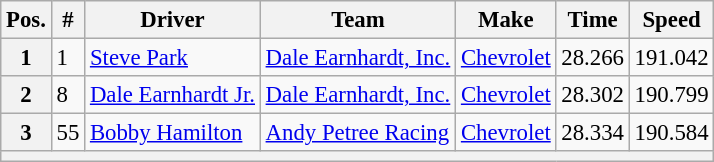<table class="wikitable" style="font-size:95%">
<tr>
<th>Pos.</th>
<th>#</th>
<th>Driver</th>
<th>Team</th>
<th>Make</th>
<th>Time</th>
<th>Speed</th>
</tr>
<tr>
<th>1</th>
<td>1</td>
<td><a href='#'>Steve Park</a></td>
<td><a href='#'>Dale Earnhardt, Inc.</a></td>
<td><a href='#'>Chevrolet</a></td>
<td>28.266</td>
<td>191.042</td>
</tr>
<tr>
<th>2</th>
<td>8</td>
<td><a href='#'>Dale Earnhardt Jr.</a></td>
<td><a href='#'>Dale Earnhardt, Inc.</a></td>
<td><a href='#'>Chevrolet</a></td>
<td>28.302</td>
<td>190.799</td>
</tr>
<tr>
<th>3</th>
<td>55</td>
<td><a href='#'>Bobby Hamilton</a></td>
<td><a href='#'>Andy Petree Racing</a></td>
<td><a href='#'>Chevrolet</a></td>
<td>28.334</td>
<td>190.584</td>
</tr>
<tr>
<th colspan="7"></th>
</tr>
</table>
